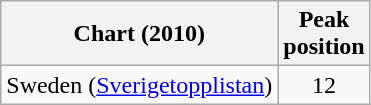<table class="wikitable">
<tr>
<th>Chart (2010)</th>
<th>Peak<br>position</th>
</tr>
<tr>
<td>Sweden (<a href='#'>Sverigetopplistan</a>)</td>
<td align="center">12</td>
</tr>
</table>
